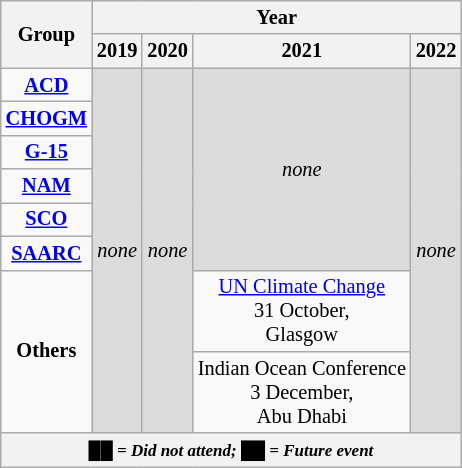<table class="wikitable" style="font-size:85%; text-align:center; margin:1em auto;">
<tr>
<th rowspan="2">Group</th>
<th colspan="4">Year</th>
</tr>
<tr>
<th>2019</th>
<th>2020</th>
<th>2021</th>
<th>2022</th>
</tr>
<tr>
<td><strong><a href='#'>ACD</a></strong></td>
<td rowspan="8" style="background:#dcdcdc;"><em>none</em></td>
<td rowspan="8" style="background:#dcdcdc;"><em>none</em></td>
<td rowspan="6" style="background:#dcdcdc;"><em>none</em></td>
<td rowspan="8" style="background:#dcdcdc;"><em>none</em></td>
</tr>
<tr>
<td><strong><a href='#'>CHOGM</a></strong></td>
</tr>
<tr>
<td><strong><a href='#'>G-15</a></strong></td>
</tr>
<tr>
<td><strong><a href='#'>NAM</a></strong></td>
</tr>
<tr>
<td><strong><a href='#'>SCO</a></strong></td>
</tr>
<tr>
<td><strong><a href='#'>SAARC</a></strong></td>
</tr>
<tr>
<td rowspan="2"><strong>Others</strong></td>
<td><a href='#'>UN Climate Change</a><br>31 October,<br>Glasgow</td>
</tr>
<tr>
<td>Indian Ocean Conference<br>3 December,<br>Abu Dhabi</td>
</tr>
<tr>
<th colspan="5"><small><em><span>██</span> = Did not attend; <span>██</span> = Future event</em></small></th>
</tr>
</table>
